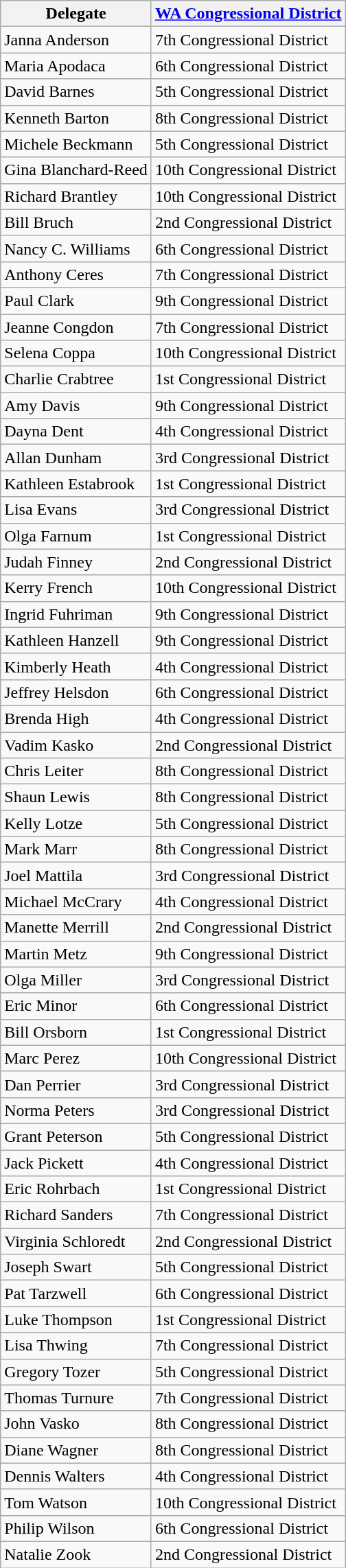<table class="wikitable">
<tr>
<th>Delegate</th>
<th><a href='#'>WA Congressional District</a></th>
</tr>
<tr>
<td>Janna Anderson</td>
<td>7th Congressional District</td>
</tr>
<tr>
<td>Maria Apodaca</td>
<td>6th Congressional District</td>
</tr>
<tr>
<td>David Barnes</td>
<td>5th Congressional District</td>
</tr>
<tr>
<td>Kenneth Barton</td>
<td>8th Congressional District</td>
</tr>
<tr>
<td>Michele Beckmann</td>
<td>5th Congressional District</td>
</tr>
<tr>
<td>Gina Blanchard-Reed</td>
<td>10th Congressional District</td>
</tr>
<tr>
<td>Richard Brantley</td>
<td>10th Congressional District</td>
</tr>
<tr>
<td>Bill Bruch</td>
<td>2nd Congressional District</td>
</tr>
<tr>
<td>Nancy C. Williams</td>
<td>6th Congressional District</td>
</tr>
<tr>
<td>Anthony Ceres</td>
<td>7th Congressional District</td>
</tr>
<tr>
<td>Paul Clark</td>
<td>9th Congressional District</td>
</tr>
<tr>
<td>Jeanne Congdon</td>
<td>7th Congressional District</td>
</tr>
<tr>
<td>Selena Coppa</td>
<td>10th Congressional District</td>
</tr>
<tr>
<td>Charlie Crabtree</td>
<td>1st Congressional District</td>
</tr>
<tr>
<td>Amy Davis</td>
<td>9th Congressional District</td>
</tr>
<tr>
<td>Dayna Dent</td>
<td>4th Congressional District</td>
</tr>
<tr>
<td>Allan Dunham</td>
<td>3rd Congressional District</td>
</tr>
<tr>
<td>Kathleen Estabrook</td>
<td>1st Congressional District</td>
</tr>
<tr>
<td>Lisa Evans</td>
<td>3rd Congressional District</td>
</tr>
<tr>
<td>Olga Farnum</td>
<td>1st Congressional District</td>
</tr>
<tr>
<td>Judah Finney</td>
<td>2nd Congressional District</td>
</tr>
<tr>
<td>Kerry French</td>
<td>10th Congressional District</td>
</tr>
<tr>
<td>Ingrid Fuhriman</td>
<td>9th Congressional District</td>
</tr>
<tr>
<td>Kathleen Hanzell</td>
<td>9th Congressional District</td>
</tr>
<tr>
<td>Kimberly Heath</td>
<td>4th Congressional District</td>
</tr>
<tr>
<td>Jeffrey Helsdon</td>
<td>6th Congressional District</td>
</tr>
<tr>
<td>Brenda High</td>
<td>4th Congressional District</td>
</tr>
<tr>
<td>Vadim Kasko</td>
<td>2nd Congressional District</td>
</tr>
<tr>
<td>Chris Leiter</td>
<td>8th Congressional District</td>
</tr>
<tr>
<td>Shaun Lewis</td>
<td>8th Congressional District</td>
</tr>
<tr>
<td>Kelly Lotze</td>
<td>5th Congressional District</td>
</tr>
<tr>
<td>Mark Marr</td>
<td>8th Congressional District</td>
</tr>
<tr>
<td>Joel Mattila</td>
<td>3rd Congressional District</td>
</tr>
<tr>
<td>Michael McCrary</td>
<td>4th Congressional District</td>
</tr>
<tr>
<td>Manette Merrill</td>
<td>2nd Congressional District</td>
</tr>
<tr>
<td>Martin Metz</td>
<td>9th Congressional District</td>
</tr>
<tr>
<td>Olga Miller</td>
<td>3rd Congressional District</td>
</tr>
<tr>
<td>Eric Minor</td>
<td>6th Congressional District</td>
</tr>
<tr>
<td>Bill Orsborn</td>
<td>1st Congressional District</td>
</tr>
<tr>
<td>Marc Perez</td>
<td>10th Congressional District</td>
</tr>
<tr>
<td>Dan Perrier</td>
<td>3rd Congressional District</td>
</tr>
<tr>
<td>Norma Peters</td>
<td>3rd Congressional District</td>
</tr>
<tr>
<td>Grant Peterson</td>
<td>5th Congressional District</td>
</tr>
<tr>
<td>Jack Pickett</td>
<td>4th Congressional District</td>
</tr>
<tr>
<td>Eric Rohrbach</td>
<td>1st Congressional District</td>
</tr>
<tr>
<td>Richard Sanders</td>
<td>7th Congressional District</td>
</tr>
<tr>
<td>Virginia Schloredt</td>
<td>2nd Congressional District</td>
</tr>
<tr>
<td>Joseph Swart</td>
<td>5th Congressional District</td>
</tr>
<tr>
<td>Pat Tarzwell</td>
<td>6th Congressional District</td>
</tr>
<tr>
<td>Luke Thompson</td>
<td>1st Congressional District</td>
</tr>
<tr>
<td>Lisa Thwing</td>
<td>7th Congressional District</td>
</tr>
<tr>
<td>Gregory Tozer</td>
<td>5th Congressional District</td>
</tr>
<tr>
<td>Thomas Turnure</td>
<td>7th Congressional District</td>
</tr>
<tr>
<td>John Vasko</td>
<td>8th Congressional District</td>
</tr>
<tr>
<td>Diane Wagner</td>
<td>8th Congressional District</td>
</tr>
<tr>
<td>Dennis Walters</td>
<td>4th Congressional District</td>
</tr>
<tr>
<td>Tom Watson</td>
<td>10th Congressional District</td>
</tr>
<tr>
<td>Philip Wilson</td>
<td>6th Congressional District</td>
</tr>
<tr>
<td>Natalie Zook</td>
<td>2nd Congressional District</td>
</tr>
</table>
